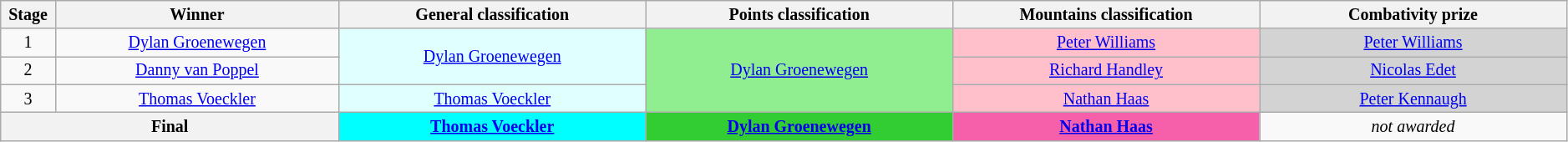<table class=wikitable style="text-align: center; font-size:smaller;">
<tr>
<th style="width:1%;">Stage</th>
<th style="width:12%;">Winner</th>
<th style="width:13%;">General classification<br></th>
<th style="width:13%;">Points classification<br></th>
<th style="width:13%;">Mountains classification<br></th>
<th style="width:13%;">Combativity prize<br></th>
</tr>
<tr>
<td>1</td>
<td><a href='#'>Dylan Groenewegen</a></td>
<td style="background:lightcyan;" rowspan=2><a href='#'>Dylan Groenewegen</a></td>
<td style="background:lightgreen;" rowspan=3><a href='#'>Dylan Groenewegen</a></td>
<td style="background:pink;"><a href='#'>Peter Williams</a></td>
<td style="background:lightgray;"><a href='#'>Peter Williams</a></td>
</tr>
<tr>
<td>2</td>
<td><a href='#'>Danny van Poppel</a></td>
<td style="background:pink;"><a href='#'>Richard Handley</a></td>
<td style="background:lightgray;"><a href='#'>Nicolas Edet</a></td>
</tr>
<tr>
<td>3</td>
<td><a href='#'>Thomas Voeckler</a></td>
<td style="background:lightcyan;"><a href='#'>Thomas Voeckler</a></td>
<td style="background:pink;"><a href='#'>Nathan Haas</a></td>
<td style="background:lightgray;"><a href='#'>Peter Kennaugh</a></td>
</tr>
<tr>
<th colspan=2>Final</th>
<th style="background:cyan;"><a href='#'>Thomas Voeckler</a></th>
<th style="background:limegreen;"><a href='#'>Dylan Groenewegen</a></th>
<th style="background:#F660AB;"><a href='#'>Nathan Haas</a></th>
<td><em>not awarded</em></td>
</tr>
</table>
